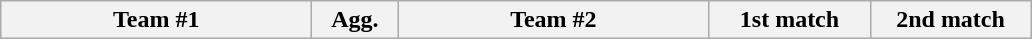<table class=wikitable style="text-align:center">
<tr>
<th width=200>Team #1</th>
<th width=50>Agg.</th>
<th width=200>Team #2</th>
<th width=100>1st match</th>
<th width=100>2nd match<br>






</th>
</tr>
</table>
